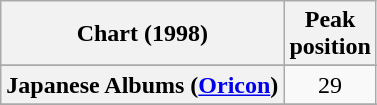<table class="wikitable sortable plainrowheaders">
<tr>
<th>Chart (1998)</th>
<th>Peak<br>position</th>
</tr>
<tr>
</tr>
<tr>
</tr>
<tr>
</tr>
<tr>
</tr>
<tr>
<th scope="row">Japanese Albums (<a href='#'>Oricon</a>)</th>
<td align="center">29</td>
</tr>
<tr>
</tr>
<tr>
</tr>
<tr>
</tr>
<tr>
</tr>
<tr>
</tr>
</table>
